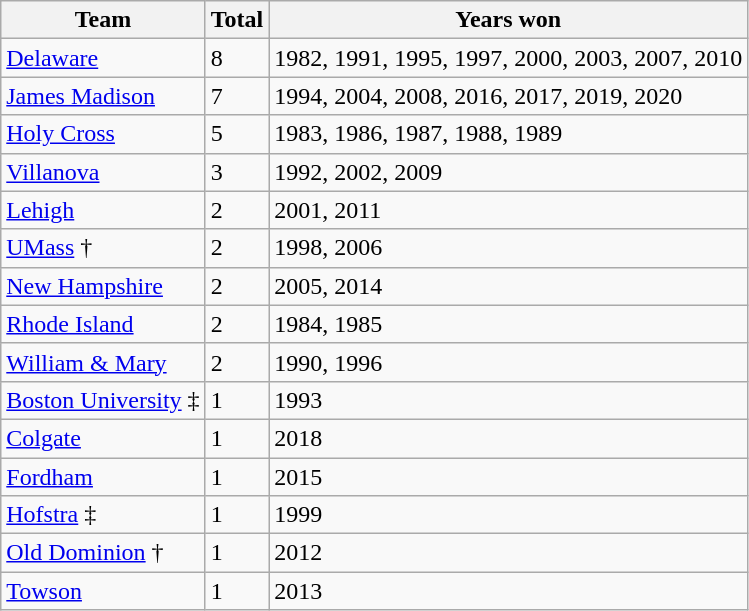<table class="wikitable">
<tr>
<th>Team</th>
<th>Total</th>
<th>Years won</th>
</tr>
<tr>
<td><a href='#'>Delaware</a></td>
<td>8</td>
<td>1982, 1991, 1995, 1997, 2000, 2003, 2007, 2010</td>
</tr>
<tr>
<td><a href='#'>James Madison</a></td>
<td>7</td>
<td>1994, 2004, 2008, 2016, 2017, 2019, 2020</td>
</tr>
<tr>
<td><a href='#'>Holy Cross</a></td>
<td>5</td>
<td>1983, 1986, 1987, 1988, 1989</td>
</tr>
<tr>
<td><a href='#'>Villanova</a></td>
<td>3</td>
<td>1992, 2002, 2009</td>
</tr>
<tr>
<td><a href='#'>Lehigh</a></td>
<td>2</td>
<td>2001, 2011</td>
</tr>
<tr>
<td><a href='#'>UMass</a> †</td>
<td>2</td>
<td>1998, 2006</td>
</tr>
<tr>
<td><a href='#'>New Hampshire</a></td>
<td>2</td>
<td>2005, 2014</td>
</tr>
<tr>
<td><a href='#'>Rhode Island</a></td>
<td>2</td>
<td>1984, 1985</td>
</tr>
<tr>
<td><a href='#'>William & Mary</a></td>
<td>2</td>
<td>1990, 1996</td>
</tr>
<tr>
<td><a href='#'>Boston University</a> ‡</td>
<td>1</td>
<td>1993</td>
</tr>
<tr>
<td><a href='#'>Colgate</a></td>
<td>1</td>
<td>2018</td>
</tr>
<tr>
<td><a href='#'>Fordham</a></td>
<td>1</td>
<td>2015</td>
</tr>
<tr>
<td><a href='#'>Hofstra</a> ‡</td>
<td>1</td>
<td>1999</td>
</tr>
<tr>
<td><a href='#'>Old Dominion</a> †</td>
<td>1</td>
<td>2012</td>
</tr>
<tr>
<td><a href='#'>Towson</a></td>
<td>1</td>
<td>2013</td>
</tr>
</table>
